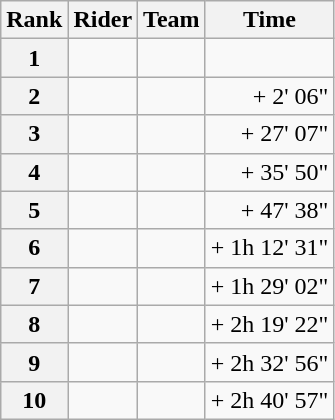<table class="wikitable">
<tr>
<th scope="col">Rank</th>
<th scope="col">Rider</th>
<th scope="col">Team</th>
<th scope="col">Time</th>
</tr>
<tr>
<th scope="row">1</th>
<td> </td>
<td></td>
<td style="text-align:right;"></td>
</tr>
<tr>
<th scope="row">2</th>
<td></td>
<td></td>
<td style="text-align:right;">+ 2' 06"</td>
</tr>
<tr>
<th scope="row">3</th>
<td></td>
<td></td>
<td style="text-align:right;">+ 27' 07"</td>
</tr>
<tr>
<th scope="row">4</th>
<td></td>
<td></td>
<td style="text-align:right;">+ 35' 50"</td>
</tr>
<tr>
<th scope="row">5</th>
<td></td>
<td></td>
<td style="text-align:right;">+ 47' 38"</td>
</tr>
<tr>
<th scope="row">6</th>
<td></td>
<td></td>
<td style="text-align:right;">+ 1h 12' 31"</td>
</tr>
<tr>
<th scope="row">7</th>
<td></td>
<td></td>
<td style="text-align:right;">+ 1h 29' 02"</td>
</tr>
<tr>
<th scope="row">8</th>
<td></td>
<td></td>
<td style="text-align:right;">+ 2h 19' 22"</td>
</tr>
<tr>
<th scope="row">9</th>
<td></td>
<td></td>
<td style="text-align:right;">+ 2h 32' 56"</td>
</tr>
<tr>
<th scope="row">10</th>
<td></td>
<td></td>
<td style="text-align:right;">+ 2h 40' 57"</td>
</tr>
</table>
